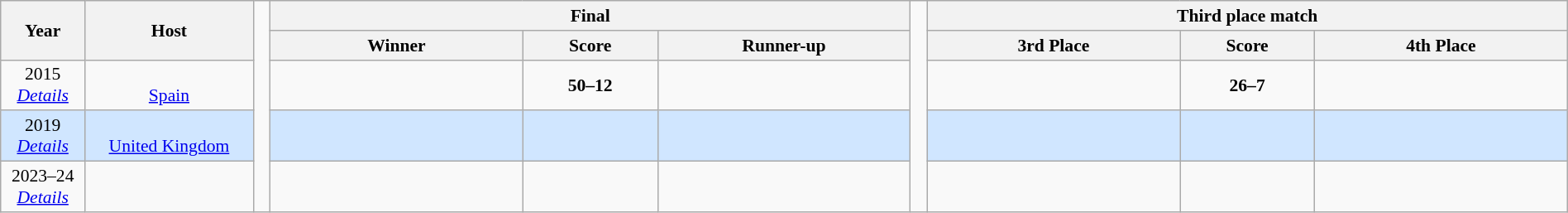<table class="wikitable" style="font-size:90%; width: 100%; text-align: center;">
<tr>
<th rowspan=2 width=5%>Year</th>
<th rowspan=2 width=10%>Host</th>
<td width=1% rowspan=17></td>
<th colspan=3>Final</th>
<td width=1% rowspan=17></td>
<th colspan=3>Third place match</th>
</tr>
<tr>
<th width=15%>Winner</th>
<th width=8%>Score</th>
<th width=15%>Runner-up</th>
<th width=15%>3rd Place</th>
<th width=8%>Score</th>
<th width=15%>4th Place</th>
</tr>
<tr>
<td>2015<br><em><a href='#'>Details</a></em></td>
<td><br><a href='#'>Spain</a></td>
<td></td>
<td><strong>50–12</strong></td>
<td></td>
<td></td>
<td><strong>26–7</strong></td>
<td></td>
</tr>
<tr style="background:#D0E6FF;">
<td>2019<br><em><a href='#'>Details</a></em></td>
<td><br><a href='#'>United Kingdom</a></td>
<td></td>
<td></td>
<td></td>
<td></td>
<td></td>
<td></td>
</tr>
<tr>
<td>2023–24<br><em><a href='#'>Details</a></em></td>
<td></td>
<td></td>
<td></td>
<td></td>
<td></td>
<td></td>
<td></td>
</tr>
</table>
